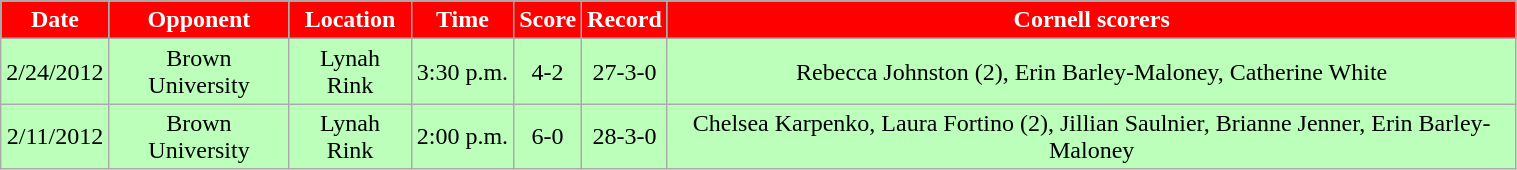<table class="wikitable" style="width:80%;">
<tr style="text-align:center; background:red; color:#fff;">
<td><strong>Date</strong></td>
<td><strong>Opponent</strong></td>
<td><strong>Location</strong></td>
<td><strong>Time</strong></td>
<td><strong>Score</strong></td>
<td><strong>Record</strong></td>
<td><strong>Cornell scorers</strong></td>
</tr>
<tr style="text-align:center; background:#bfb;">
<td>2/24/2012</td>
<td>Brown University</td>
<td>Lynah Rink</td>
<td>3:30 p.m.</td>
<td>4-2</td>
<td>27-3-0</td>
<td>Rebecca Johnston (2), Erin Barley-Maloney, Catherine White</td>
</tr>
<tr style="text-align:center; background:#bfb;">
<td>2/11/2012</td>
<td>Brown University</td>
<td>Lynah Rink</td>
<td>2:00 p.m.</td>
<td>6-0</td>
<td>28-3-0</td>
<td>Chelsea Karpenko, Laura Fortino (2), Jillian Saulnier, Brianne Jenner, Erin Barley-Maloney</td>
</tr>
</table>
